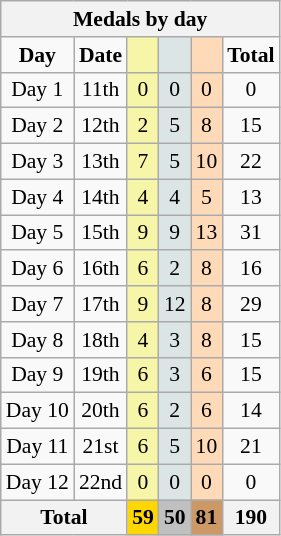<table class="wikitable" style="font-size:90%">
<tr bgcolor="#efefef">
<th colspan=6>Medals by day</th>
</tr>
<tr style="text-align:center;">
<td><strong>Day</strong></td>
<td><strong>Date</strong></td>
<td bgcolor=#f7f6a8></td>
<td bgcolor=#dce5e5></td>
<td bgcolor=#ffdab9></td>
<td><strong>Total</strong></td>
</tr>
<tr align=center>
<td>Day 1</td>
<td>11th</td>
<td bgcolor=#f7f6a8>0</td>
<td bgcolor=#dce5e5>0</td>
<td bgcolor=#ffdab9>0</td>
<td>0</td>
</tr>
<tr align=center>
<td>Day 2</td>
<td>12th</td>
<td bgcolor=#f7f6a8>2</td>
<td bgcolor=#dce5e5>5</td>
<td bgcolor=#ffdab9>8</td>
<td>15</td>
</tr>
<tr align=center>
<td>Day 3</td>
<td>13th</td>
<td bgcolor=#f7f6a8>7</td>
<td bgcolor=#dce5e5>5</td>
<td bgcolor=#ffdab9>10</td>
<td>22</td>
</tr>
<tr align=center>
<td>Day 4</td>
<td>14th</td>
<td bgcolor=#f7f6a8>4</td>
<td bgcolor=#dce5e5>4</td>
<td bgcolor=#ffdab9>5</td>
<td>13</td>
</tr>
<tr align=center>
<td>Day 5</td>
<td>15th</td>
<td bgcolor=#f7f6a8>9</td>
<td bgcolor=#dce5e5>9</td>
<td bgcolor=#ffdab9>13</td>
<td>31</td>
</tr>
<tr align=center>
<td>Day 6</td>
<td>16th</td>
<td bgcolor=#f7f6a8>6</td>
<td bgcolor=#dce5e5>2</td>
<td bgcolor=#ffdab9>8</td>
<td>16</td>
</tr>
<tr align=center>
<td>Day 7</td>
<td>17th</td>
<td bgcolor=#f7f6a8>9</td>
<td bgcolor=#dce5e5>12</td>
<td bgcolor=#ffdab9>8</td>
<td>29</td>
</tr>
<tr align=center>
<td>Day 8</td>
<td>18th</td>
<td bgcolor=#f7f6a8>4</td>
<td bgcolor=#dce5e5>3</td>
<td bgcolor=#ffdab9>8</td>
<td>15</td>
</tr>
<tr align=center>
<td>Day 9</td>
<td>19th</td>
<td bgcolor=#f7f6a8>6</td>
<td bgcolor=#dce5e5>3</td>
<td bgcolor=#ffdab9>6</td>
<td>15</td>
</tr>
<tr align=center>
<td>Day 10</td>
<td>20th</td>
<td bgcolor=#f7f6a8>6</td>
<td bgcolor=#dce5e5>2</td>
<td bgcolor=#ffdab9>6</td>
<td>14</td>
</tr>
<tr align=center>
<td>Day 11</td>
<td>21st</td>
<td bgcolor=#f7f6a8>6</td>
<td bgcolor=#dce5e5>5</td>
<td bgcolor=#ffdab9>10</td>
<td>21</td>
</tr>
<tr align=center>
<td>Day 12</td>
<td>22nd</td>
<td bgcolor=#f7f6a8>0</td>
<td bgcolor=#dce5e5>0</td>
<td bgcolor=#ffdab9>0</td>
<td>0</td>
</tr>
<tr align=center>
<th colspan=2>Total</th>
<th style="background:gold;">59</th>
<th style="background:silver;">50</th>
<th style="background:#c96;">81</th>
<th>190</th>
</tr>
</table>
